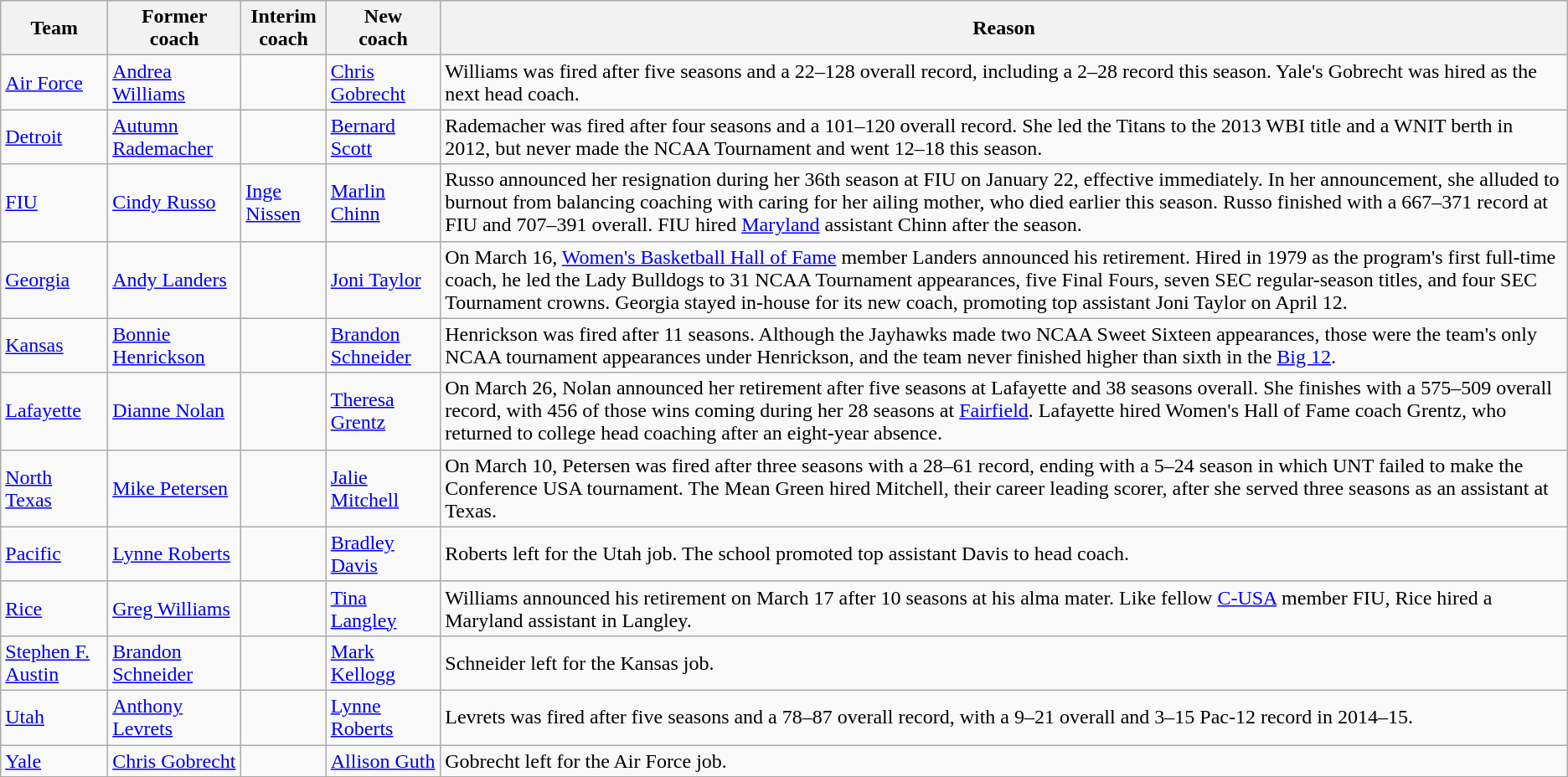<table class="wikitable">
<tr>
<th>Team</th>
<th>Former<br>coach</th>
<th>Interim<br>coach</th>
<th>New<br>coach</th>
<th>Reason</th>
</tr>
<tr>
<td><a href='#'>Air Force</a></td>
<td><a href='#'>Andrea Williams</a></td>
<td></td>
<td><a href='#'>Chris Gobrecht</a></td>
<td>Williams was fired after five seasons and a 22–128 overall record, including a 2–28 record this season. Yale's Gobrecht was hired as the next head coach.</td>
</tr>
<tr>
<td><a href='#'>Detroit</a></td>
<td><a href='#'>Autumn Rademacher</a></td>
<td></td>
<td><a href='#'>Bernard Scott</a></td>
<td>Rademacher was fired after four seasons and a 101–120 overall record. She led the Titans to the 2013 WBI title and a WNIT berth in 2012, but never made the NCAA Tournament and went 12–18 this season.</td>
</tr>
<tr>
<td><a href='#'>FIU</a></td>
<td><a href='#'>Cindy Russo</a></td>
<td><a href='#'>Inge Nissen</a></td>
<td><a href='#'>Marlin Chinn</a></td>
<td>Russo announced her resignation during her 36th season at FIU on January 22, effective immediately. In her announcement, she alluded to burnout from balancing coaching with caring for her ailing mother, who died earlier this season. Russo finished with a 667–371 record at FIU and 707–391 overall. FIU hired <a href='#'>Maryland</a> assistant Chinn after the season.</td>
</tr>
<tr>
<td><a href='#'>Georgia</a></td>
<td><a href='#'>Andy Landers</a></td>
<td></td>
<td><a href='#'>Joni Taylor</a></td>
<td>On March 16, <a href='#'>Women's Basketball Hall of Fame</a> member Landers announced his retirement. Hired in 1979 as the program's first full-time coach, he led the Lady Bulldogs to 31 NCAA Tournament appearances, five Final Fours, seven SEC regular-season titles, and four SEC Tournament crowns. Georgia stayed in-house for its new coach, promoting top assistant Joni Taylor on April 12.</td>
</tr>
<tr>
<td><a href='#'>Kansas</a></td>
<td><a href='#'>Bonnie Henrickson</a></td>
<td></td>
<td><a href='#'>Brandon Schneider</a></td>
<td>Henrickson was fired after 11 seasons. Although the Jayhawks made two NCAA Sweet Sixteen appearances, those were the team's only NCAA tournament appearances under Henrickson, and the team never finished higher than sixth in the <a href='#'>Big 12</a>.</td>
</tr>
<tr>
<td><a href='#'>Lafayette</a></td>
<td><a href='#'>Dianne Nolan</a></td>
<td></td>
<td><a href='#'>Theresa Grentz</a></td>
<td>On March 26, Nolan announced her retirement after five seasons at Lafayette and 38 seasons overall. She finishes with a 575–509 overall record, with 456 of those wins coming during her 28 seasons at <a href='#'>Fairfield</a>. Lafayette hired Women's Hall of Fame coach Grentz, who returned to college head coaching after an eight-year absence.</td>
</tr>
<tr>
<td><a href='#'>North Texas</a></td>
<td><a href='#'>Mike Petersen</a></td>
<td></td>
<td><a href='#'>Jalie Mitchell</a></td>
<td>On March 10, Petersen was fired after three seasons with a 28–61 record, ending with a 5–24 season in which UNT failed to make the Conference USA tournament. The Mean Green hired Mitchell, their career leading scorer, after she served three seasons as an assistant at Texas.</td>
</tr>
<tr>
<td><a href='#'>Pacific</a></td>
<td><a href='#'>Lynne Roberts</a></td>
<td></td>
<td><a href='#'>Bradley Davis</a></td>
<td>Roberts left for the Utah job. The school promoted top assistant Davis to head coach.</td>
</tr>
<tr>
<td><a href='#'>Rice</a></td>
<td><a href='#'>Greg Williams</a></td>
<td></td>
<td><a href='#'>Tina Langley</a></td>
<td>Williams announced his retirement on March 17 after 10 seasons at his alma mater. Like fellow <a href='#'>C-USA</a> member FIU, Rice hired a Maryland assistant in Langley.</td>
</tr>
<tr>
<td><a href='#'>Stephen F. Austin</a></td>
<td><a href='#'>Brandon Schneider</a></td>
<td></td>
<td><a href='#'>Mark Kellogg</a></td>
<td>Schneider left for the Kansas job.</td>
</tr>
<tr>
<td><a href='#'>Utah</a></td>
<td><a href='#'>Anthony Levrets</a></td>
<td></td>
<td><a href='#'>Lynne Roberts</a></td>
<td>Levrets was fired after five seasons and a 78–87 overall record, with a 9–21 overall and 3–15 Pac-12 record in 2014–15.</td>
</tr>
<tr>
<td><a href='#'>Yale</a></td>
<td><a href='#'>Chris Gobrecht</a></td>
<td></td>
<td><a href='#'>Allison Guth</a></td>
<td>Gobrecht left for the Air Force job.</td>
</tr>
</table>
